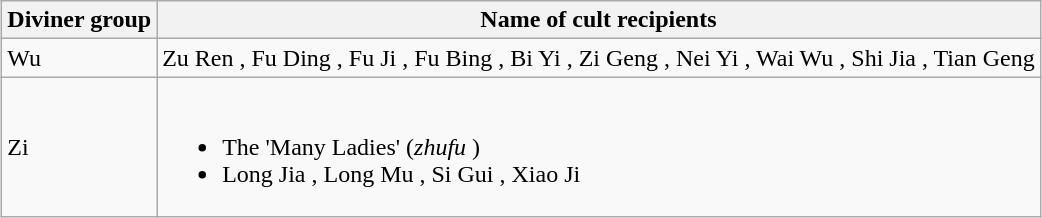<table class="wikitable" style="margin: 1em auto 1em auto;">
<tr>
<th>Diviner group</th>
<th>Name of cult recipients</th>
</tr>
<tr>
<td>Wu </td>
<td>Zu Ren , Fu Ding , Fu Ji , Fu Bing , Bi Yi , Zi Geng , Nei Yi , Wai Wu , Shi Jia , Tian Geng </td>
</tr>
<tr>
<td>Zi </td>
<td><br><ul><li>The 'Many Ladies' (<em>zhufu</em> )</li><li>Long Jia , Long Mu , Si Gui , Xiao Ji </li></ul></td>
</tr>
</table>
